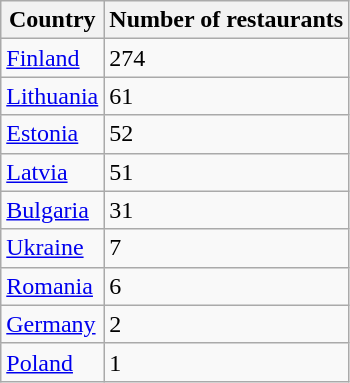<table class="wikitable">
<tr>
<th>Country</th>
<th>Number of restaurants</th>
</tr>
<tr>
<td> <a href='#'>Finland</a></td>
<td>274</td>
</tr>
<tr>
<td> <a href='#'>Lithuania</a></td>
<td>61</td>
</tr>
<tr>
<td> <a href='#'>Estonia</a></td>
<td>52</td>
</tr>
<tr>
<td> <a href='#'>Latvia</a></td>
<td>51</td>
</tr>
<tr>
<td> <a href='#'>Bulgaria</a></td>
<td>31</td>
</tr>
<tr>
<td> <a href='#'>Ukraine</a></td>
<td>7</td>
</tr>
<tr>
<td> <a href='#'>Romania</a></td>
<td>6</td>
</tr>
<tr>
<td> <a href='#'>Germany</a></td>
<td>2</td>
</tr>
<tr>
<td> <a href='#'>Poland</a></td>
<td>1</td>
</tr>
</table>
